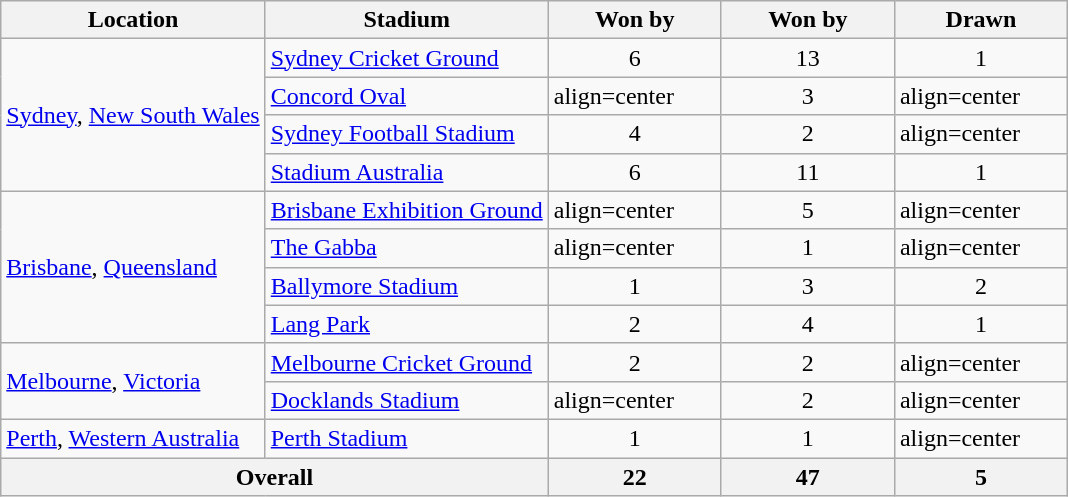<table class="wikitable">
<tr>
<th>Location</th>
<th>Stadium</th>
<th width=108px>Won by </th>
<th width=108px>Won by </th>
<th width=108px>Drawn</th>
</tr>
<tr>
<td rowspan=4><a href='#'>Sydney</a>, <a href='#'>New South Wales</a></td>
<td><a href='#'>Sydney Cricket Ground</a></td>
<td align=center>6</td>
<td align=center>13</td>
<td align=center>1</td>
</tr>
<tr>
<td><a href='#'>Concord Oval</a></td>
<td>align=center </td>
<td align=center>3</td>
<td>align=center </td>
</tr>
<tr>
<td><a href='#'>Sydney Football Stadium</a></td>
<td align=center>4</td>
<td align=center>2</td>
<td>align=center </td>
</tr>
<tr>
<td><a href='#'>Stadium Australia</a></td>
<td align=center>6</td>
<td align=center>11</td>
<td align=center>1</td>
</tr>
<tr>
<td rowspan=4><a href='#'>Brisbane</a>, <a href='#'>Queensland</a></td>
<td><a href='#'>Brisbane Exhibition Ground</a></td>
<td>align=center </td>
<td align=center>5</td>
<td>align=center </td>
</tr>
<tr>
<td><a href='#'>The Gabba</a></td>
<td>align=center </td>
<td align=center>1</td>
<td>align=center </td>
</tr>
<tr>
<td><a href='#'>Ballymore Stadium</a></td>
<td align=center>1</td>
<td align=center>3</td>
<td align=center>2</td>
</tr>
<tr>
<td><a href='#'>Lang Park</a></td>
<td align=center>2</td>
<td align=center>4</td>
<td align=center>1</td>
</tr>
<tr>
<td rowspan=2><a href='#'>Melbourne</a>, <a href='#'>Victoria</a></td>
<td><a href='#'>Melbourne Cricket Ground</a></td>
<td align=center>2</td>
<td align=center>2</td>
<td>align=center </td>
</tr>
<tr>
<td><a href='#'>Docklands Stadium</a></td>
<td>align=center </td>
<td align=center>2</td>
<td>align=center </td>
</tr>
<tr>
<td><a href='#'>Perth</a>, <a href='#'>Western Australia</a></td>
<td><a href='#'>Perth Stadium</a></td>
<td align=center>1</td>
<td align=center>1</td>
<td>align=center </td>
</tr>
<tr>
<th colspan=2>Overall</th>
<th align=center>22</th>
<th align=center>47</th>
<th align=center>5</th>
</tr>
</table>
